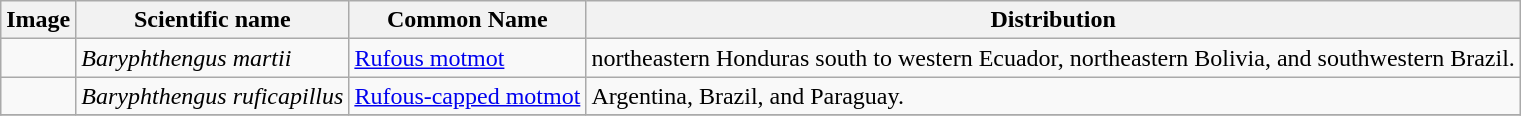<table class="wikitable">
<tr>
<th>Image</th>
<th>Scientific name</th>
<th>Common Name</th>
<th>Distribution</th>
</tr>
<tr>
<td></td>
<td><em>Baryphthengus martii</em></td>
<td><a href='#'>Rufous motmot</a></td>
<td>northeastern Honduras south to western Ecuador, northeastern Bolivia, and southwestern Brazil.</td>
</tr>
<tr>
<td></td>
<td><em>Baryphthengus ruficapillus</em></td>
<td><a href='#'>Rufous-capped motmot</a></td>
<td>Argentina, Brazil, and Paraguay.</td>
</tr>
<tr>
</tr>
</table>
